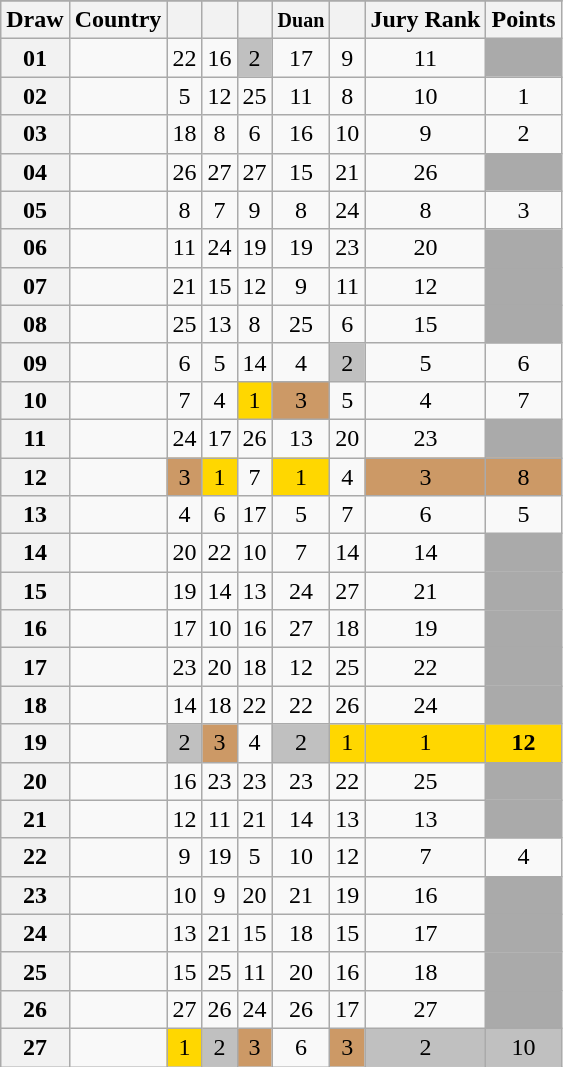<table class="sortable wikitable collapsible plainrowheaders" style="text-align:center;">
<tr>
</tr>
<tr>
<th scope="col">Draw</th>
<th scope="col">Country</th>
<th scope="col"><small></small></th>
<th scope="col"><small></small></th>
<th scope="col"><small></small></th>
<th scope="col"><small>Duan</small></th>
<th scope="col"><small></small></th>
<th scope="col">Jury Rank</th>
<th scope="col">Points</th>
</tr>
<tr>
<th scope="row" style="text-align:center;">01</th>
<td style="text-align:left;"></td>
<td>22</td>
<td>16</td>
<td style="background:silver;">2</td>
<td>17</td>
<td>9</td>
<td>11</td>
<td style="background:#AAAAAA;"></td>
</tr>
<tr>
<th scope="row" style="text-align:center;">02</th>
<td style="text-align:left;"></td>
<td>5</td>
<td>12</td>
<td>25</td>
<td>11</td>
<td>8</td>
<td>10</td>
<td>1</td>
</tr>
<tr>
<th scope="row" style="text-align:center;">03</th>
<td style="text-align:left;"></td>
<td>18</td>
<td>8</td>
<td>6</td>
<td>16</td>
<td>10</td>
<td>9</td>
<td>2</td>
</tr>
<tr>
<th scope="row" style="text-align:center;">04</th>
<td style="text-align:left;"></td>
<td>26</td>
<td>27</td>
<td>27</td>
<td>15</td>
<td>21</td>
<td>26</td>
<td style="background:#AAAAAA;"></td>
</tr>
<tr>
<th scope="row" style="text-align:center;">05</th>
<td style="text-align:left;"></td>
<td>8</td>
<td>7</td>
<td>9</td>
<td>8</td>
<td>24</td>
<td>8</td>
<td>3</td>
</tr>
<tr>
<th scope="row" style="text-align:center;">06</th>
<td style="text-align:left;"></td>
<td>11</td>
<td>24</td>
<td>19</td>
<td>19</td>
<td>23</td>
<td>20</td>
<td style="background:#AAAAAA;"></td>
</tr>
<tr>
<th scope="row" style="text-align:center;">07</th>
<td style="text-align:left;"></td>
<td>21</td>
<td>15</td>
<td>12</td>
<td>9</td>
<td>11</td>
<td>12</td>
<td style="background:#AAAAAA;"></td>
</tr>
<tr>
<th scope="row" style="text-align:center;">08</th>
<td style="text-align:left;"></td>
<td>25</td>
<td>13</td>
<td>8</td>
<td>25</td>
<td>6</td>
<td>15</td>
<td style="background:#AAAAAA;"></td>
</tr>
<tr>
<th scope="row" style="text-align:center;">09</th>
<td style="text-align:left;"></td>
<td>6</td>
<td>5</td>
<td>14</td>
<td>4</td>
<td style="background:silver;">2</td>
<td>5</td>
<td>6</td>
</tr>
<tr>
<th scope="row" style="text-align:center;">10</th>
<td style="text-align:left;"></td>
<td>7</td>
<td>4</td>
<td style="background:gold;">1</td>
<td style="background:#CC9966;">3</td>
<td>5</td>
<td>4</td>
<td>7</td>
</tr>
<tr>
<th scope="row" style="text-align:center;">11</th>
<td style="text-align:left;"></td>
<td>24</td>
<td>17</td>
<td>26</td>
<td>13</td>
<td>20</td>
<td>23</td>
<td style="background:#AAAAAA;"></td>
</tr>
<tr>
<th scope="row" style="text-align:center;">12</th>
<td style="text-align:left;"></td>
<td style="background:#CC9966;">3</td>
<td style="background:gold;">1</td>
<td>7</td>
<td style="background:gold;">1</td>
<td>4</td>
<td style="background:#CC9966;">3</td>
<td style="background:#CC9966;">8</td>
</tr>
<tr>
<th scope="row" style="text-align:center;">13</th>
<td style="text-align:left;"></td>
<td>4</td>
<td>6</td>
<td>17</td>
<td>5</td>
<td>7</td>
<td>6</td>
<td>5</td>
</tr>
<tr>
<th scope="row" style="text-align:center;">14</th>
<td style="text-align:left;"></td>
<td>20</td>
<td>22</td>
<td>10</td>
<td>7</td>
<td>14</td>
<td>14</td>
<td style="background:#AAAAAA;"></td>
</tr>
<tr>
<th scope="row" style="text-align:center;">15</th>
<td style="text-align:left;"></td>
<td>19</td>
<td>14</td>
<td>13</td>
<td>24</td>
<td>27</td>
<td>21</td>
<td style="background:#AAAAAA;"></td>
</tr>
<tr>
<th scope="row" style="text-align:center;">16</th>
<td style="text-align:left;"></td>
<td>17</td>
<td>10</td>
<td>16</td>
<td>27</td>
<td>18</td>
<td>19</td>
<td style="background:#AAAAAA;"></td>
</tr>
<tr>
<th scope="row" style="text-align:center;">17</th>
<td style="text-align:left;"></td>
<td>23</td>
<td>20</td>
<td>18</td>
<td>12</td>
<td>25</td>
<td>22</td>
<td style="background:#AAAAAA;"></td>
</tr>
<tr>
<th scope="row" style="text-align:center;">18</th>
<td style="text-align:left;"></td>
<td>14</td>
<td>18</td>
<td>22</td>
<td>22</td>
<td>26</td>
<td>24</td>
<td style="background:#AAAAAA;"></td>
</tr>
<tr>
<th scope="row" style="text-align:center;">19</th>
<td style="text-align:left;"></td>
<td style="background:silver;">2</td>
<td style="background:#CC9966;">3</td>
<td>4</td>
<td style="background:silver;">2</td>
<td style="background:gold;">1</td>
<td style="background:gold;">1</td>
<td style="background:gold;"><strong>12</strong></td>
</tr>
<tr>
<th scope="row" style="text-align:center;">20</th>
<td style="text-align:left;"></td>
<td>16</td>
<td>23</td>
<td>23</td>
<td>23</td>
<td>22</td>
<td>25</td>
<td style="background:#AAAAAA;"></td>
</tr>
<tr>
<th scope="row" style="text-align:center;">21</th>
<td style="text-align:left;"></td>
<td>12</td>
<td>11</td>
<td>21</td>
<td>14</td>
<td>13</td>
<td>13</td>
<td style="background:#AAAAAA;"></td>
</tr>
<tr>
<th scope="row" style="text-align:center;">22</th>
<td style="text-align:left;"></td>
<td>9</td>
<td>19</td>
<td>5</td>
<td>10</td>
<td>12</td>
<td>7</td>
<td>4</td>
</tr>
<tr>
<th scope="row" style="text-align:center;">23</th>
<td style="text-align:left;"></td>
<td>10</td>
<td>9</td>
<td>20</td>
<td>21</td>
<td>19</td>
<td>16</td>
<td style="background:#AAAAAA;"></td>
</tr>
<tr>
<th scope="row" style="text-align:center;">24</th>
<td style="text-align:left;"></td>
<td>13</td>
<td>21</td>
<td>15</td>
<td>18</td>
<td>15</td>
<td>17</td>
<td style="background:#AAAAAA;"></td>
</tr>
<tr>
<th scope="row" style="text-align:center;">25</th>
<td style="text-align:left;"></td>
<td>15</td>
<td>25</td>
<td>11</td>
<td>20</td>
<td>16</td>
<td>18</td>
<td style="background:#AAAAAA;"></td>
</tr>
<tr>
<th scope="row" style="text-align:center;">26</th>
<td style="text-align:left;"></td>
<td>27</td>
<td>26</td>
<td>24</td>
<td>26</td>
<td>17</td>
<td>27</td>
<td style="background:#AAAAAA;"></td>
</tr>
<tr>
<th scope="row" style="text-align:center;">27</th>
<td style="text-align:left;"></td>
<td style="background:gold;">1</td>
<td style="background:silver;">2</td>
<td style="background:#CC9966;">3</td>
<td>6</td>
<td style="background:#CC9966;">3</td>
<td style="background:silver;">2</td>
<td style="background:silver;">10</td>
</tr>
</table>
